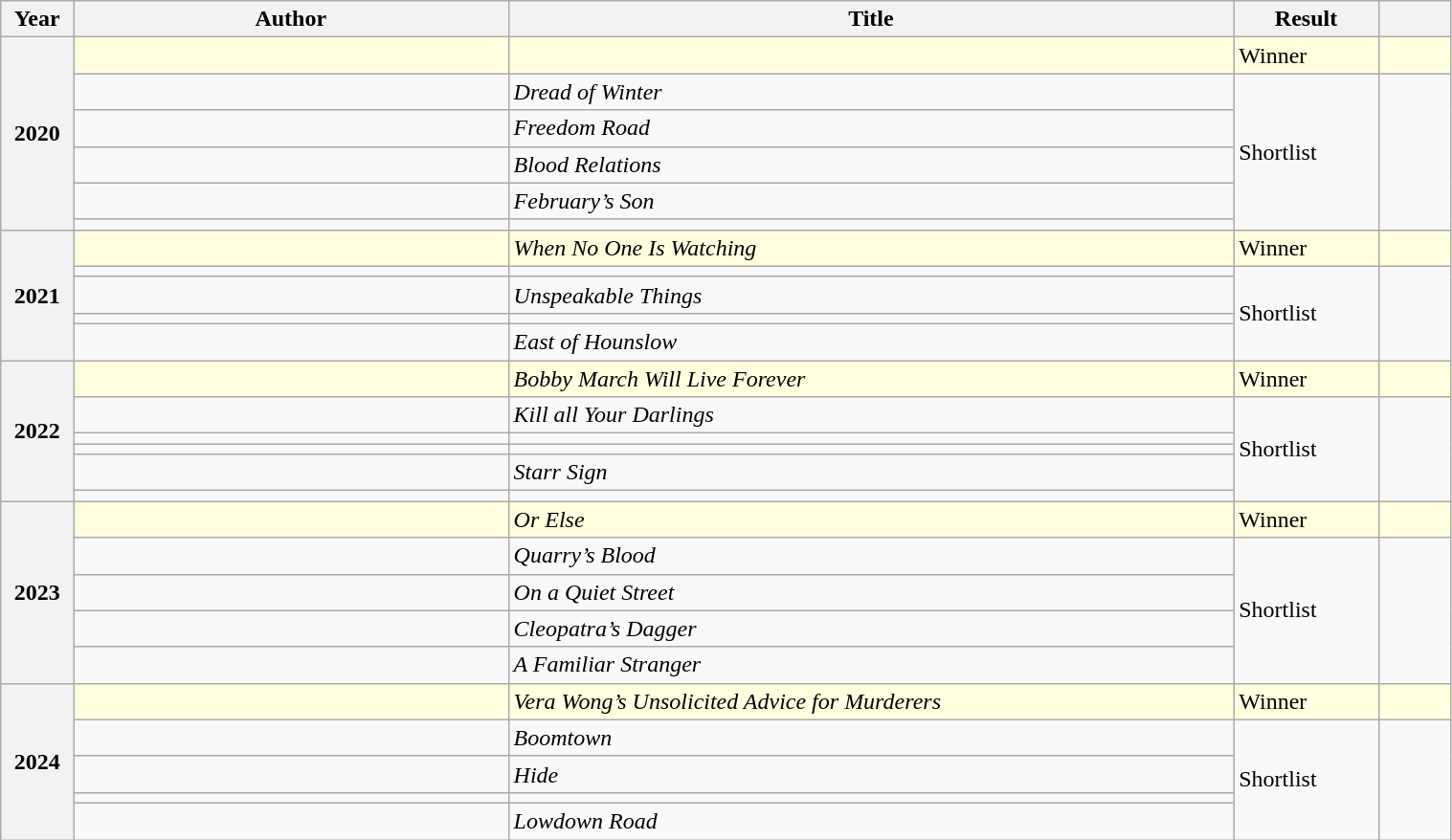<table class="wikitable sortable mw-collapsible" style="width:80%">
<tr>
<th scope="col" width="5%">Year</th>
<th scope="col" width="30%">Author</th>
<th scope="col" width="50%">Title</th>
<th scope="col" width="10%">Result</th>
<th scope="col" width="5%"></th>
</tr>
<tr style="background:lightyellow;">
<th rowspan="6">2020</th>
<td></td>
<td><em></em></td>
<td>Winner</td>
<td></td>
</tr>
<tr>
<td></td>
<td><em>Dread of Winter</em></td>
<td rowspan="5">Shortlist</td>
<td rowspan="5"></td>
</tr>
<tr>
<td></td>
<td><em>Freedom Road</em></td>
</tr>
<tr>
<td></td>
<td><em>Blood Relations</em></td>
</tr>
<tr>
<td></td>
<td><em>February’s Son</em></td>
</tr>
<tr>
<td></td>
<td><em></em></td>
</tr>
<tr style="background:lightyellow;">
<th rowspan="5">2021</th>
<td></td>
<td><em>When No One Is Watching</em></td>
<td>Winner</td>
<td></td>
</tr>
<tr>
<td></td>
<td><em></em></td>
<td rowspan="4">Shortlist</td>
<td rowspan="4"></td>
</tr>
<tr>
<td></td>
<td><em>Unspeakable Things</em></td>
</tr>
<tr>
<td></td>
<td><em></em></td>
</tr>
<tr>
<td></td>
<td><em>East of Hounslow</em></td>
</tr>
<tr style="background:lightyellow;">
<th rowspan="6">2022</th>
<td></td>
<td><em>Bobby March Will Live Forever</em></td>
<td>Winner</td>
<td></td>
</tr>
<tr>
<td></td>
<td><em>Kill all Your Darlings</em></td>
<td rowspan="5">Shortlist</td>
<td rowspan="5"></td>
</tr>
<tr>
<td></td>
<td><em></em></td>
</tr>
<tr>
<td></td>
<td><em></em></td>
</tr>
<tr>
<td></td>
<td><em>Starr Sign</em></td>
</tr>
<tr>
<td></td>
<td><em></em></td>
</tr>
<tr style="background:lightyellow;">
<th rowspan="5">2023</th>
<td></td>
<td><em>Or Else</em></td>
<td>Winner</td>
<td></td>
</tr>
<tr>
<td></td>
<td><em>Quarry’s Blood</em></td>
<td rowspan="4">Shortlist</td>
<td rowspan="4"></td>
</tr>
<tr>
<td></td>
<td><em>On a Quiet Street</em></td>
</tr>
<tr>
<td></td>
<td><em>Cleopatra’s Dagger</em></td>
</tr>
<tr>
<td></td>
<td><em>A Familiar Stranger</em></td>
</tr>
<tr style="background:lightyellow;">
<th rowspan="5">2024</th>
<td></td>
<td><em>Vera Wong’s Unsolicited Advice for Murderers</em></td>
<td>Winner</td>
<td></td>
</tr>
<tr>
<td></td>
<td><em>Boomtown</em></td>
<td rowspan="4">Shortlist</td>
<td rowspan="4"></td>
</tr>
<tr>
<td></td>
<td><em>Hide</em></td>
</tr>
<tr>
<td></td>
<td></td>
</tr>
<tr>
<td></td>
<td><em>Lowdown Road</em></td>
</tr>
</table>
